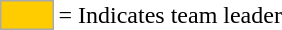<table>
<tr>
<td style="background-color:#FFCC00; border:1px solid #aaaaaa; width:2em;"></td>
<td>= Indicates team leader</td>
</tr>
</table>
